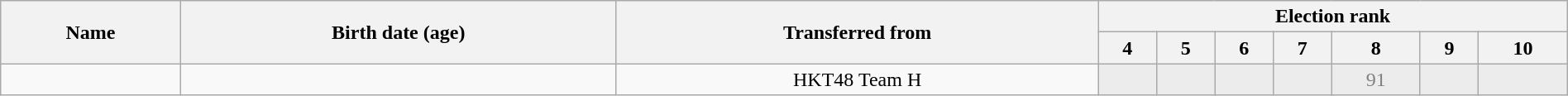<table class="wikitable sortable"  style="text-align:center; width:100%;">
<tr>
<th rowspan="2">Name</th>
<th rowspan="2">Birth date (age)</th>
<th rowspan="2">Transferred from</th>
<th colspan="7">Election rank</th>
</tr>
<tr>
<th data-sort-type="number">4</th>
<th data-sort-type="number">5</th>
<th data-sort-type="number">6</th>
<th data-sort-type="number">7</th>
<th data-sort-type="number">8</th>
<th data-sort-type="number">9</th>
<th data-sort-type="number">10</th>
</tr>
<tr>
<td style="text-align:left;" data-sort-value="Nakanishi, Chiyori"></td>
<td style="text-align:left;"></td>
<td>HKT48 Team H</td>
<td style="background:#ececec; color:gray;"></td>
<td style="background:#ececec; color:gray;"></td>
<td style="background:#ececec; color:gray;"></td>
<td style="background:#ececec; color:gray;"></td>
<td style="background:#ececec; color:gray;">91</td>
<td style="background:#ececec; color:gray;"></td>
<td style="background:#ececec; color:gray;"></td>
</tr>
</table>
